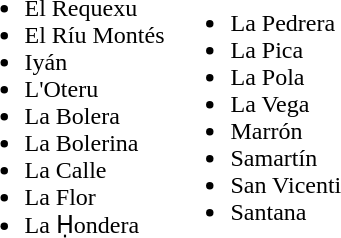<table border=0>
<tr>
<td><br><ul><li>El Requexu</li><li>El Ríu Montés</li><li>Iyán</li><li>L'Oteru</li><li>La Bolera</li><li>La Bolerina</li><li>La Calle</li><li>La Flor</li><li>La Ḥondera</li></ul></td>
<td><br><ul><li>La Pedrera</li><li>La Pica</li><li>La Pola</li><li>La Vega</li><li>Marrón</li><li>Samartín</li><li>San Vicenti</li><li>Santana</li></ul></td>
</tr>
</table>
